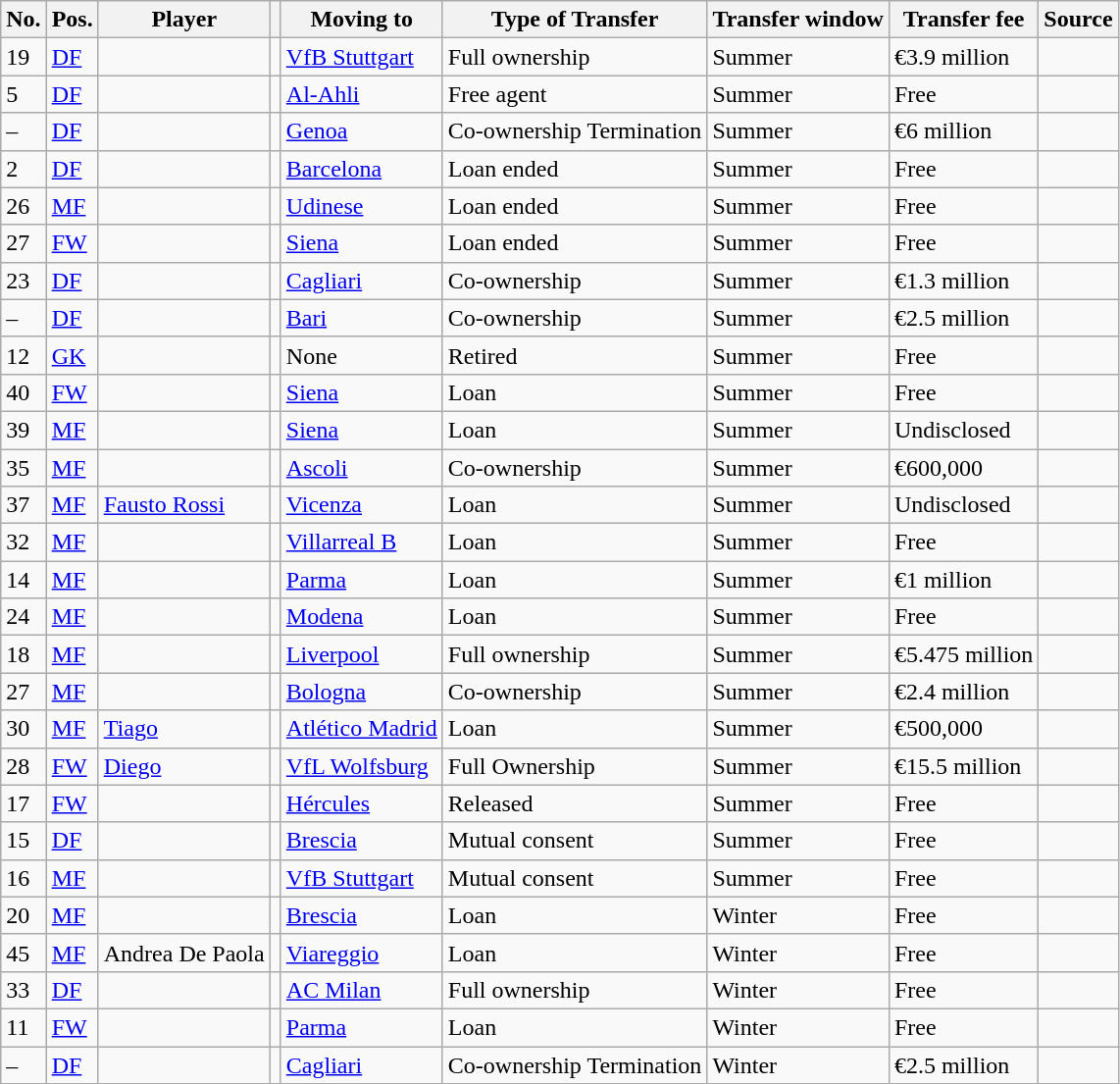<table class="wikitable sortable">
<tr>
<th>No.</th>
<th>Pos.</th>
<th>Player</th>
<th></th>
<th>Moving to</th>
<th>Type of Transfer</th>
<th>Transfer window</th>
<th>Transfer fee</th>
<th>Source</th>
</tr>
<tr>
<td>19</td>
<td><a href='#'>DF</a></td>
<td> </td>
<td></td>
<td> <a href='#'>VfB Stuttgart</a></td>
<td>Full ownership</td>
<td>Summer</td>
<td>€3.9 million</td>
<td></td>
</tr>
<tr>
<td>5</td>
<td><a href='#'>DF</a></td>
<td> </td>
<td></td>
<td> <a href='#'>Al-Ahli</a></td>
<td>Free agent</td>
<td>Summer</td>
<td>Free</td>
<td></td>
</tr>
<tr>
<td>–</td>
<td><a href='#'>DF</a></td>
<td> </td>
<td></td>
<td> <a href='#'>Genoa</a></td>
<td>Co-ownership Termination</td>
<td>Summer</td>
<td>€6 million</td>
<td></td>
</tr>
<tr>
<td>2</td>
<td><a href='#'>DF</a></td>
<td> </td>
<td></td>
<td> <a href='#'>Barcelona</a></td>
<td>Loan ended</td>
<td>Summer</td>
<td>Free</td>
<td></td>
</tr>
<tr>
<td>26</td>
<td><a href='#'>MF</a></td>
<td> </td>
<td></td>
<td> <a href='#'>Udinese</a></td>
<td>Loan ended</td>
<td>Summer</td>
<td>Free</td>
<td></td>
</tr>
<tr>
<td>27</td>
<td><a href='#'>FW</a></td>
<td> </td>
<td></td>
<td> <a href='#'>Siena</a></td>
<td>Loan ended</td>
<td>Summer</td>
<td>Free</td>
<td></td>
</tr>
<tr>
<td>23</td>
<td><a href='#'>DF</a></td>
<td> </td>
<td></td>
<td> <a href='#'>Cagliari</a></td>
<td>Co-ownership</td>
<td>Summer</td>
<td>€1.3 million</td>
<td></td>
</tr>
<tr>
<td>–</td>
<td><a href='#'>DF</a></td>
<td> </td>
<td></td>
<td> <a href='#'>Bari</a></td>
<td>Co-ownership</td>
<td>Summer</td>
<td>€2.5 million</td>
<td></td>
</tr>
<tr>
<td>12</td>
<td><a href='#'>GK</a></td>
<td> </td>
<td></td>
<td> None</td>
<td>Retired</td>
<td>Summer</td>
<td>Free</td>
<td></td>
</tr>
<tr>
<td>40</td>
<td><a href='#'>FW</a></td>
<td> </td>
<td></td>
<td> <a href='#'>Siena</a></td>
<td>Loan</td>
<td>Summer</td>
<td>Free</td>
<td></td>
</tr>
<tr>
<td>39</td>
<td><a href='#'>MF</a></td>
<td> </td>
<td></td>
<td> <a href='#'>Siena</a></td>
<td>Loan</td>
<td>Summer</td>
<td>Undisclosed</td>
<td></td>
</tr>
<tr>
<td>35</td>
<td><a href='#'>MF</a></td>
<td> </td>
<td></td>
<td> <a href='#'>Ascoli</a></td>
<td>Co-ownership</td>
<td>Summer</td>
<td>€600,000</td>
<td> </td>
</tr>
<tr>
<td>37</td>
<td><a href='#'>MF</a></td>
<td> <a href='#'>Fausto Rossi</a></td>
<td></td>
<td> <a href='#'>Vicenza</a></td>
<td>Loan</td>
<td>Summer</td>
<td>Undisclosed</td>
<td></td>
</tr>
<tr>
<td>32</td>
<td><a href='#'>MF</a></td>
<td> </td>
<td></td>
<td> <a href='#'>Villarreal B</a></td>
<td>Loan</td>
<td>Summer</td>
<td>Free</td>
<td></td>
</tr>
<tr>
<td>14</td>
<td><a href='#'>MF</a></td>
<td> </td>
<td></td>
<td> <a href='#'>Parma</a></td>
<td>Loan</td>
<td>Summer</td>
<td>€1 million</td>
<td></td>
</tr>
<tr>
<td>24</td>
<td><a href='#'>MF</a></td>
<td> </td>
<td></td>
<td> <a href='#'>Modena</a></td>
<td>Loan</td>
<td>Summer</td>
<td>Free</td>
<td></td>
</tr>
<tr>
<td>18</td>
<td><a href='#'>MF</a></td>
<td> </td>
<td></td>
<td> <a href='#'>Liverpool</a></td>
<td>Full ownership</td>
<td>Summer</td>
<td>€5.475 million</td>
<td></td>
</tr>
<tr>
<td>27</td>
<td><a href='#'>MF</a></td>
<td> </td>
<td></td>
<td> <a href='#'>Bologna</a></td>
<td>Co-ownership</td>
<td>Summer</td>
<td>€2.4 million</td>
<td></td>
</tr>
<tr>
<td>30</td>
<td><a href='#'>MF</a></td>
<td> <a href='#'>Tiago</a></td>
<td></td>
<td> <a href='#'>Atlético Madrid</a></td>
<td>Loan</td>
<td>Summer</td>
<td>€500,000</td>
<td></td>
</tr>
<tr>
<td>28</td>
<td><a href='#'>FW</a></td>
<td> <a href='#'>Diego</a></td>
<td></td>
<td> <a href='#'>VfL Wolfsburg</a></td>
<td>Full Ownership</td>
<td>Summer</td>
<td>€15.5 million</td>
<td></td>
</tr>
<tr>
<td>17</td>
<td><a href='#'>FW</a></td>
<td> </td>
<td></td>
<td> <a href='#'>Hércules</a></td>
<td>Released</td>
<td>Summer</td>
<td>Free</td>
<td></td>
</tr>
<tr>
<td>15</td>
<td><a href='#'>DF</a></td>
<td> </td>
<td></td>
<td> <a href='#'>Brescia</a></td>
<td>Mutual consent</td>
<td>Summer</td>
<td>Free</td>
<td></td>
</tr>
<tr>
<td>16</td>
<td><a href='#'>MF</a></td>
<td> </td>
<td></td>
<td> <a href='#'>VfB Stuttgart</a></td>
<td>Mutual consent</td>
<td>Summer</td>
<td>Free</td>
<td></td>
</tr>
<tr>
<td>20</td>
<td><a href='#'>MF</a></td>
<td> </td>
<td></td>
<td> <a href='#'>Brescia</a></td>
<td>Loan</td>
<td>Winter</td>
<td>Free</td>
<td></td>
</tr>
<tr>
<td>45</td>
<td><a href='#'>MF</a></td>
<td> Andrea De Paola</td>
<td></td>
<td> <a href='#'>Viareggio</a></td>
<td>Loan</td>
<td>Winter</td>
<td>Free</td>
<td></td>
</tr>
<tr>
<td>33</td>
<td><a href='#'>DF</a></td>
<td> </td>
<td></td>
<td> <a href='#'>AC Milan</a></td>
<td>Full ownership</td>
<td>Winter</td>
<td>Free</td>
<td></td>
</tr>
<tr>
<td>11</td>
<td><a href='#'>FW</a></td>
<td> </td>
<td></td>
<td> <a href='#'>Parma</a></td>
<td>Loan</td>
<td>Winter</td>
<td>Free</td>
<td></td>
</tr>
<tr>
<td>–</td>
<td><a href='#'>DF</a></td>
<td> </td>
<td></td>
<td> <a href='#'>Cagliari</a></td>
<td>Co-ownership Termination</td>
<td>Winter</td>
<td>€2.5 million</td>
<td></td>
</tr>
</table>
